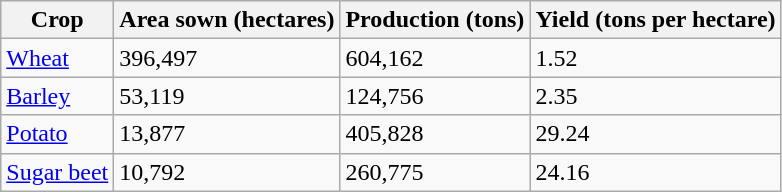<table class="wikitable">
<tr>
<th>Crop</th>
<th>Area sown (hectares)</th>
<th>Production (tons)</th>
<th>Yield (tons per hectare)</th>
</tr>
<tr>
<td><a href='#'>Wheat</a></td>
<td>396,497</td>
<td>604,162</td>
<td>1.52</td>
</tr>
<tr>
<td><a href='#'>Barley</a></td>
<td>53,119</td>
<td>124,756</td>
<td>2.35</td>
</tr>
<tr>
<td><a href='#'>Potato</a></td>
<td>13,877</td>
<td>405,828</td>
<td>29.24</td>
</tr>
<tr>
<td><a href='#'>Sugar beet</a></td>
<td>10,792</td>
<td>260,775</td>
<td>24.16</td>
</tr>
</table>
